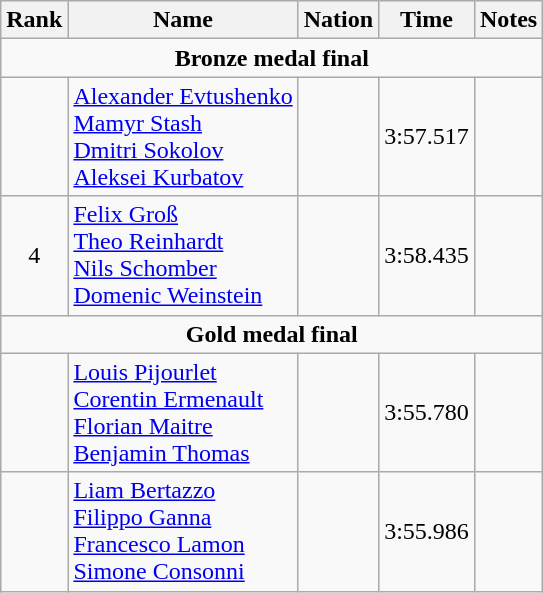<table class="wikitable" style="text-align:center">
<tr>
<th>Rank</th>
<th>Name</th>
<th>Nation</th>
<th>Time</th>
<th>Notes</th>
</tr>
<tr>
<td colspan=5><strong>Bronze medal final</strong></td>
</tr>
<tr>
<td></td>
<td align=left><a href='#'>Alexander Evtushenko</a><br><a href='#'>Mamyr Stash</a><br><a href='#'>Dmitri Sokolov</a><br><a href='#'>Aleksei Kurbatov</a></td>
<td align=left></td>
<td>3:57.517</td>
<td></td>
</tr>
<tr>
<td>4</td>
<td align=left><a href='#'>Felix Groß</a><br><a href='#'>Theo Reinhardt</a><br><a href='#'>Nils Schomber</a><br><a href='#'>Domenic Weinstein</a></td>
<td align=left></td>
<td>3:58.435</td>
<td></td>
</tr>
<tr>
<td colspan=5><strong>Gold medal final</strong></td>
</tr>
<tr>
<td></td>
<td align=left><a href='#'>Louis Pijourlet</a><br><a href='#'>Corentin Ermenault</a><br><a href='#'>Florian Maitre</a><br><a href='#'>Benjamin Thomas</a></td>
<td align=left></td>
<td>3:55.780</td>
<td></td>
</tr>
<tr>
<td></td>
<td align=left><a href='#'>Liam Bertazzo</a><br><a href='#'>Filippo Ganna</a><br><a href='#'>Francesco Lamon</a><br><a href='#'>Simone Consonni</a></td>
<td align=left></td>
<td>3:55.986</td>
<td></td>
</tr>
</table>
